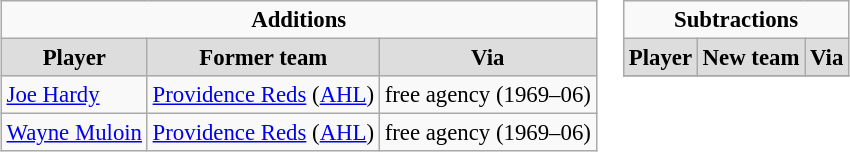<table cellspacing="0">
<tr>
<td valign="top"><br><table class="wikitable" style="font-size: 95%">
<tr>
<td colspan="10" align="center"><strong>Additions</strong></td>
</tr>
<tr align="center"  bgcolor="#dddddd">
<td><strong>Player</strong></td>
<td><strong>Former team</strong></td>
<td><strong>Via</strong></td>
</tr>
<tr>
<td><a href='#'>Joe Hardy</a></td>
<td><a href='#'>Providence Reds</a> (<a href='#'>AHL</a>)</td>
<td>free agency (1969–06)</td>
</tr>
<tr>
<td><a href='#'>Wayne Muloin</a></td>
<td><a href='#'>Providence Reds</a> (<a href='#'>AHL</a>)</td>
<td>free agency (1969–06)</td>
</tr>
</table>
</td>
<td valign="top"><br><table class="wikitable" style="font-size: 95%">
<tr>
<td colspan="10" align="center"><strong>Subtractions</strong></td>
</tr>
<tr align="center"  bgcolor="#dddddd">
<td><strong>Player</strong></td>
<td><strong>New team</strong></td>
<td><strong>Via</strong></td>
</tr>
<tr>
</tr>
</table>
</td>
</tr>
</table>
